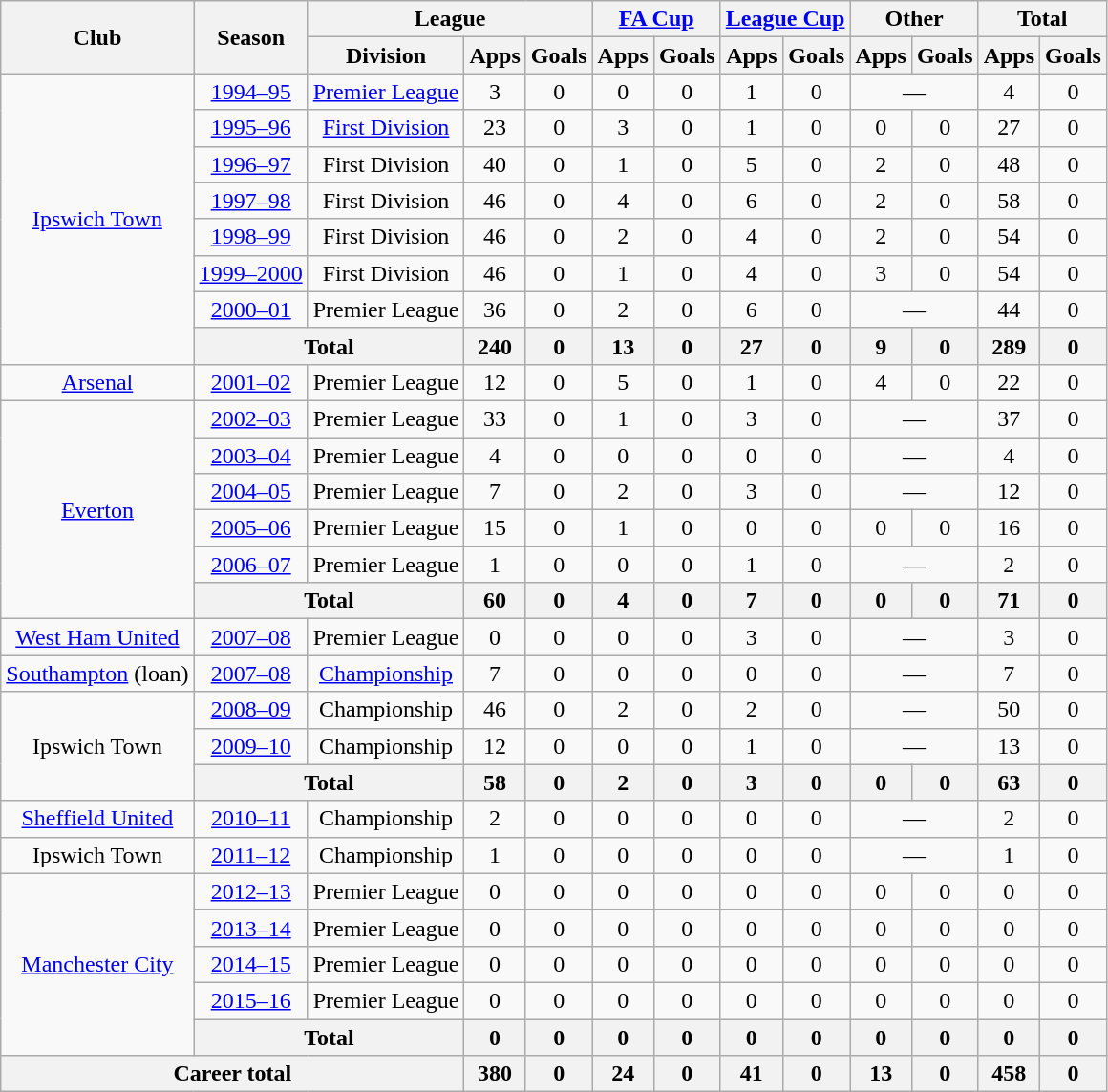<table class="wikitable" style="text-align:center">
<tr>
<th rowspan="2">Club</th>
<th rowspan="2">Season</th>
<th colspan="3">League</th>
<th colspan="2"><a href='#'>FA Cup</a></th>
<th colspan="2"><a href='#'>League Cup</a></th>
<th colspan="2">Other</th>
<th colspan="2">Total</th>
</tr>
<tr>
<th>Division</th>
<th>Apps</th>
<th>Goals</th>
<th>Apps</th>
<th>Goals</th>
<th>Apps</th>
<th>Goals</th>
<th>Apps</th>
<th>Goals</th>
<th>Apps</th>
<th>Goals</th>
</tr>
<tr>
<td rowspan="8"><a href='#'>Ipswich Town</a></td>
<td><a href='#'>1994–95</a></td>
<td><a href='#'>Premier League</a></td>
<td>3</td>
<td>0</td>
<td>0</td>
<td>0</td>
<td>1</td>
<td>0</td>
<td colspan="2">—</td>
<td>4</td>
<td>0</td>
</tr>
<tr>
<td><a href='#'>1995–96</a></td>
<td><a href='#'>First Division</a></td>
<td>23</td>
<td>0</td>
<td>3</td>
<td>0</td>
<td>1</td>
<td>0</td>
<td>0</td>
<td>0</td>
<td>27</td>
<td>0</td>
</tr>
<tr>
<td><a href='#'>1996–97</a></td>
<td>First Division</td>
<td>40</td>
<td>0</td>
<td>1</td>
<td>0</td>
<td>5</td>
<td>0</td>
<td>2</td>
<td>0</td>
<td>48</td>
<td>0</td>
</tr>
<tr>
<td><a href='#'>1997–98</a></td>
<td>First Division</td>
<td>46</td>
<td>0</td>
<td>4</td>
<td>0</td>
<td>6</td>
<td>0</td>
<td>2</td>
<td>0</td>
<td>58</td>
<td>0</td>
</tr>
<tr>
<td><a href='#'>1998–99</a></td>
<td>First Division</td>
<td>46</td>
<td>0</td>
<td>2</td>
<td>0</td>
<td>4</td>
<td>0</td>
<td>2</td>
<td>0</td>
<td>54</td>
<td>0</td>
</tr>
<tr>
<td><a href='#'>1999–2000</a></td>
<td>First Division</td>
<td>46</td>
<td>0</td>
<td>1</td>
<td>0</td>
<td>4</td>
<td>0</td>
<td>3</td>
<td>0</td>
<td>54</td>
<td>0</td>
</tr>
<tr>
<td><a href='#'>2000–01</a></td>
<td>Premier League</td>
<td>36</td>
<td>0</td>
<td>2</td>
<td>0</td>
<td>6</td>
<td>0</td>
<td colspan="2">—</td>
<td>44</td>
<td>0</td>
</tr>
<tr>
<th colspan="2">Total</th>
<th>240</th>
<th>0</th>
<th>13</th>
<th>0</th>
<th>27</th>
<th>0</th>
<th>9</th>
<th>0</th>
<th>289</th>
<th>0</th>
</tr>
<tr>
<td><a href='#'>Arsenal</a></td>
<td><a href='#'>2001–02</a></td>
<td>Premier League</td>
<td>12</td>
<td>0</td>
<td>5</td>
<td>0</td>
<td>1</td>
<td>0</td>
<td>4</td>
<td>0</td>
<td>22</td>
<td>0</td>
</tr>
<tr>
<td rowspan="6"><a href='#'>Everton</a></td>
<td><a href='#'>2002–03</a></td>
<td>Premier League</td>
<td>33</td>
<td>0</td>
<td>1</td>
<td>0</td>
<td>3</td>
<td>0</td>
<td colspan="2">—</td>
<td>37</td>
<td>0</td>
</tr>
<tr>
<td><a href='#'>2003–04</a></td>
<td>Premier League</td>
<td>4</td>
<td>0</td>
<td>0</td>
<td>0</td>
<td>0</td>
<td>0</td>
<td colspan="2">—</td>
<td>4</td>
<td>0</td>
</tr>
<tr>
<td><a href='#'>2004–05</a></td>
<td>Premier League</td>
<td>7</td>
<td>0</td>
<td>2</td>
<td>0</td>
<td>3</td>
<td>0</td>
<td colspan="2">—</td>
<td>12</td>
<td>0</td>
</tr>
<tr>
<td><a href='#'>2005–06</a></td>
<td>Premier League</td>
<td>15</td>
<td>0</td>
<td>1</td>
<td>0</td>
<td>0</td>
<td>0</td>
<td>0</td>
<td>0</td>
<td>16</td>
<td>0</td>
</tr>
<tr>
<td><a href='#'>2006–07</a></td>
<td>Premier League</td>
<td>1</td>
<td>0</td>
<td>0</td>
<td>0</td>
<td>1</td>
<td>0</td>
<td colspan="2">—</td>
<td>2</td>
<td>0</td>
</tr>
<tr>
<th colspan="2">Total</th>
<th>60</th>
<th>0</th>
<th>4</th>
<th>0</th>
<th>7</th>
<th>0</th>
<th>0</th>
<th>0</th>
<th>71</th>
<th>0</th>
</tr>
<tr>
<td><a href='#'>West Ham United</a></td>
<td><a href='#'>2007–08</a></td>
<td>Premier League</td>
<td>0</td>
<td>0</td>
<td>0</td>
<td>0</td>
<td>3</td>
<td>0</td>
<td colspan="2">—</td>
<td>3</td>
<td>0</td>
</tr>
<tr>
<td><a href='#'>Southampton</a> (loan)</td>
<td><a href='#'>2007–08</a></td>
<td><a href='#'>Championship</a></td>
<td>7</td>
<td>0</td>
<td>0</td>
<td>0</td>
<td>0</td>
<td>0</td>
<td colspan="2">—</td>
<td>7</td>
<td>0</td>
</tr>
<tr>
<td rowspan="3">Ipswich Town</td>
<td><a href='#'>2008–09</a></td>
<td>Championship</td>
<td>46</td>
<td>0</td>
<td>2</td>
<td>0</td>
<td>2</td>
<td>0</td>
<td colspan="2">—</td>
<td>50</td>
<td>0</td>
</tr>
<tr>
<td><a href='#'>2009–10</a></td>
<td>Championship</td>
<td>12</td>
<td>0</td>
<td>0</td>
<td>0</td>
<td>1</td>
<td>0</td>
<td colspan="2">—</td>
<td>13</td>
<td>0</td>
</tr>
<tr>
<th colspan="2">Total</th>
<th>58</th>
<th>0</th>
<th>2</th>
<th>0</th>
<th>3</th>
<th>0</th>
<th>0</th>
<th>0</th>
<th>63</th>
<th>0</th>
</tr>
<tr>
<td><a href='#'>Sheffield United</a></td>
<td><a href='#'>2010–11</a></td>
<td>Championship</td>
<td>2</td>
<td>0</td>
<td>0</td>
<td>0</td>
<td>0</td>
<td>0</td>
<td colspan="2">—</td>
<td>2</td>
<td>0</td>
</tr>
<tr>
<td>Ipswich Town</td>
<td><a href='#'>2011–12</a></td>
<td>Championship</td>
<td>1</td>
<td>0</td>
<td>0</td>
<td>0</td>
<td>0</td>
<td>0</td>
<td colspan="2">—</td>
<td>1</td>
<td>0</td>
</tr>
<tr>
<td rowspan="5"><a href='#'>Manchester City</a></td>
<td><a href='#'>2012–13</a></td>
<td>Premier League</td>
<td>0</td>
<td>0</td>
<td>0</td>
<td>0</td>
<td>0</td>
<td>0</td>
<td>0</td>
<td>0</td>
<td>0</td>
<td>0</td>
</tr>
<tr>
<td><a href='#'>2013–14</a></td>
<td>Premier League</td>
<td>0</td>
<td>0</td>
<td>0</td>
<td>0</td>
<td>0</td>
<td>0</td>
<td>0</td>
<td>0</td>
<td>0</td>
<td>0</td>
</tr>
<tr>
<td><a href='#'>2014–15</a></td>
<td>Premier League</td>
<td>0</td>
<td>0</td>
<td>0</td>
<td>0</td>
<td>0</td>
<td>0</td>
<td>0</td>
<td>0</td>
<td>0</td>
<td>0</td>
</tr>
<tr>
<td><a href='#'>2015–16</a></td>
<td>Premier League</td>
<td>0</td>
<td>0</td>
<td>0</td>
<td>0</td>
<td>0</td>
<td>0</td>
<td>0</td>
<td>0</td>
<td>0</td>
<td>0</td>
</tr>
<tr>
<th colspan="2">Total</th>
<th>0</th>
<th>0</th>
<th>0</th>
<th>0</th>
<th>0</th>
<th>0</th>
<th>0</th>
<th>0</th>
<th>0</th>
<th>0</th>
</tr>
<tr>
<th colspan="3">Career total</th>
<th>380</th>
<th>0</th>
<th>24</th>
<th>0</th>
<th>41</th>
<th>0</th>
<th>13</th>
<th>0</th>
<th>458</th>
<th>0</th>
</tr>
</table>
